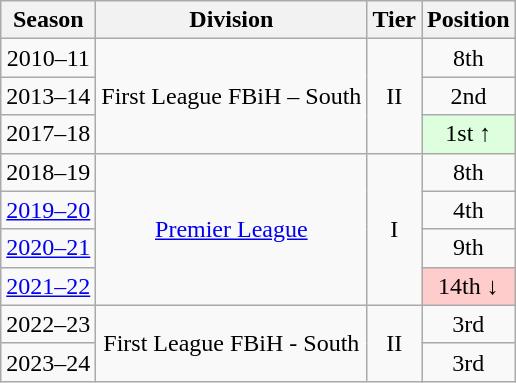<table class="wikitable">
<tr>
<th>Season</th>
<th>Division</th>
<th>Tier</th>
<th>Position</th>
</tr>
<tr align="center">
<td>2010–11</td>
<td align="center" rowspan=3>First League FBiH – South</td>
<td rowspan=3>II</td>
<td>8th</td>
</tr>
<tr align="center">
<td>2013–14</td>
<td>2nd</td>
</tr>
<tr align="center">
<td>2017–18</td>
<td bgcolor="#ddffdd">1st ↑</td>
</tr>
<tr align="center">
<td>2018–19</td>
<td align="center" rowspan=4><a href='#'>Premier League</a></td>
<td rowspan=4>I</td>
<td>8th</td>
</tr>
<tr align="center">
<td><a href='#'>2019–20</a></td>
<td>4th</td>
</tr>
<tr align="center">
<td><a href='#'>2020–21</a></td>
<td>9th</td>
</tr>
<tr align="center">
<td><a href='#'>2021–22</a></td>
<td bgcolor="#ffcccc">14th ↓</td>
</tr>
<tr align="center">
<td>2022–23</td>
<td align="center" rowspan=4>First League FBiH - South</td>
<td rowspan=4>II</td>
<td>3rd</td>
</tr>
<tr align="center">
<td>2023–24</td>
<td>3rd</td>
</tr>
</table>
